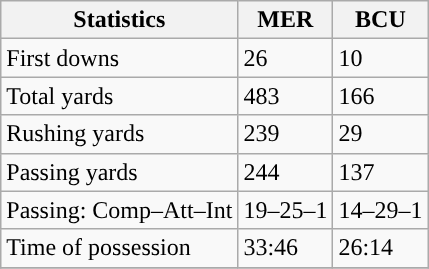<table class="wikitable" style="float: left;">
<tr>
<th>Statistics</th>
<th>MER</th>
<th>BCU</th>
</tr>
<tr>
<td>First downs</td>
<td>26</td>
<td>10</td>
</tr>
<tr>
<td>Total yards</td>
<td>483</td>
<td>166</td>
</tr>
<tr>
<td>Rushing yards</td>
<td>239</td>
<td>29</td>
</tr>
<tr>
<td>Passing yards</td>
<td>244</td>
<td>137</td>
</tr>
<tr>
<td>Passing: Comp–Att–Int</td>
<td>19–25–1</td>
<td>14–29–1</td>
</tr>
<tr>
<td>Time of possession</td>
<td>33:46</td>
<td>26:14</td>
</tr>
<tr>
</tr>
</table>
